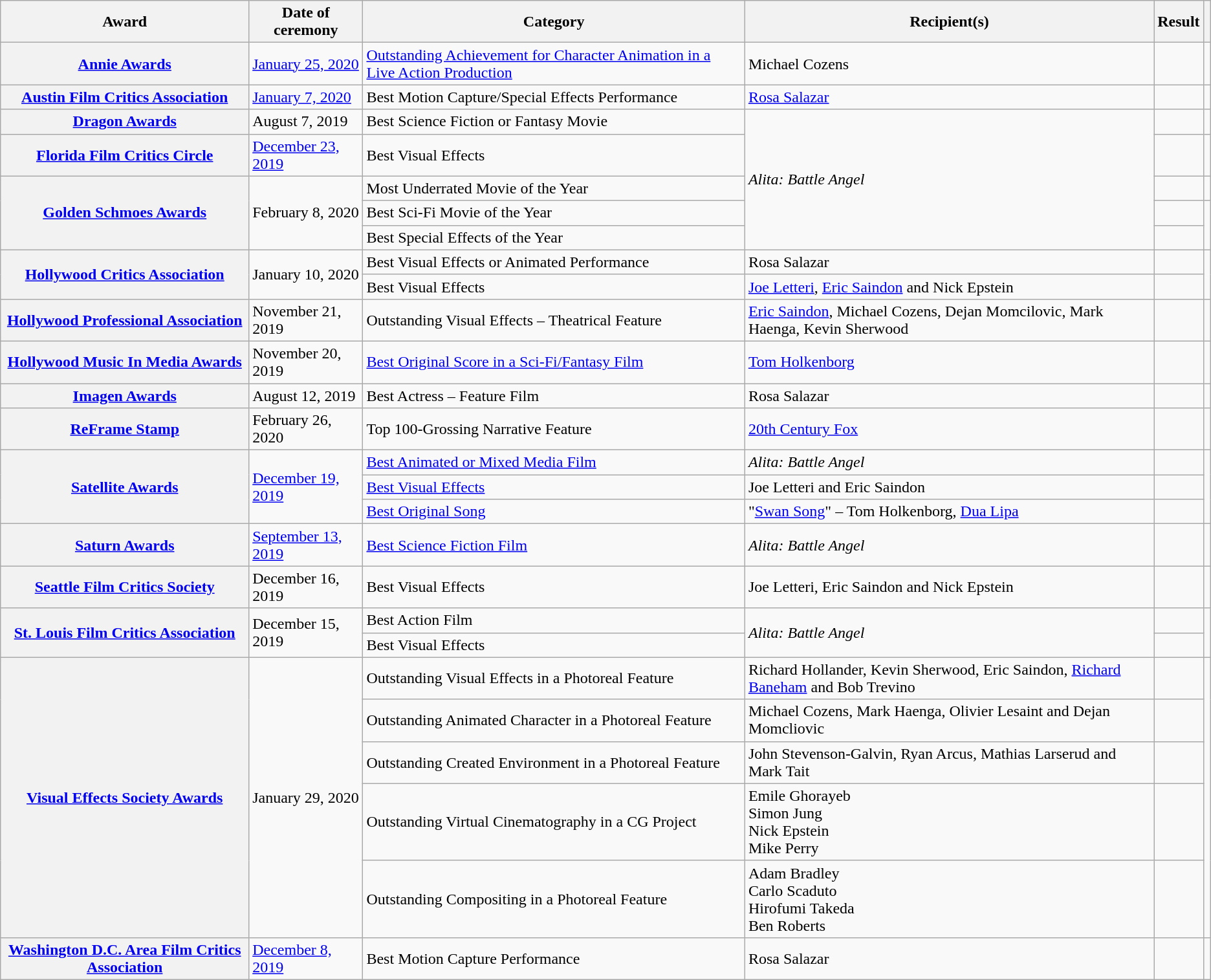<table class="wikitable plainrowheaders sortable">
<tr>
<th scope="col">Award</th>
<th scope="col">Date of ceremony</th>
<th scope="col">Category</th>
<th scope="col">Recipient(s)</th>
<th scope="col">Result</th>
<th scope="col" class="unsortable"></th>
</tr>
<tr>
<th scope="row"><a href='#'>Annie Awards</a></th>
<td><a href='#'>January 25, 2020</a></td>
<td><a href='#'>Outstanding Achievement for Character Animation in a Live Action Production</a></td>
<td>Michael Cozens</td>
<td></td>
<td></td>
</tr>
<tr>
<th scope="row"><a href='#'>Austin Film Critics Association</a></th>
<td><a href='#'>January 7, 2020</a></td>
<td>Best Motion Capture/Special Effects Performance</td>
<td><a href='#'>Rosa Salazar</a></td>
<td></td>
<td></td>
</tr>
<tr>
<th scope="row"><a href='#'>Dragon Awards</a></th>
<td>August 7, 2019</td>
<td>Best Science Fiction or Fantasy Movie</td>
<td rowspan="5"><em>Alita: Battle Angel</em></td>
<td></td>
<td></td>
</tr>
<tr>
<th scope="row"><a href='#'>Florida Film Critics Circle</a></th>
<td><a href='#'>December 23, 2019</a></td>
<td>Best Visual Effects</td>
<td></td>
<td></td>
</tr>
<tr>
<th rowspan="3" scope="row"><a href='#'>Golden Schmoes Awards</a></th>
<td rowspan="3">February 8, 2020</td>
<td>Most Underrated Movie of the Year</td>
<td></td>
<td></td>
</tr>
<tr>
<td>Best Sci-Fi Movie of the Year</td>
<td></td>
<td rowspan="2"></td>
</tr>
<tr>
<td>Best Special Effects of the Year</td>
<td></td>
</tr>
<tr>
<th rowspan="2" scope="row"><a href='#'>Hollywood Critics Association</a></th>
<td rowspan="2">January 10, 2020</td>
<td>Best Visual Effects or Animated Performance</td>
<td>Rosa Salazar</td>
<td></td>
<td rowspan="2"></td>
</tr>
<tr>
<td>Best Visual Effects</td>
<td><a href='#'>Joe Letteri</a>, <a href='#'>Eric Saindon</a> and Nick Epstein</td>
<td></td>
</tr>
<tr>
<th scope="row"><a href='#'>Hollywood Professional Association</a></th>
<td>November 21, 2019</td>
<td>Outstanding Visual Effects – Theatrical Feature</td>
<td><a href='#'>Eric Saindon</a>, Michael Cozens, Dejan Momcilovic, Mark Haenga, Kevin Sherwood</td>
<td></td>
<td></td>
</tr>
<tr>
<th scope="row"><a href='#'>Hollywood Music In Media Awards</a></th>
<td>November 20, 2019</td>
<td><a href='#'>Best Original Score in a Sci-Fi/Fantasy Film</a></td>
<td><a href='#'>Tom Holkenborg</a></td>
<td></td>
<td></td>
</tr>
<tr>
<th scope="row"><a href='#'>Imagen Awards</a></th>
<td>August 12, 2019</td>
<td>Best Actress – Feature Film</td>
<td>Rosa Salazar</td>
<td></td>
<td></td>
</tr>
<tr>
<th scope="row"><a href='#'>ReFrame Stamp</a></th>
<td>February 26, 2020</td>
<td>Top 100-Grossing Narrative Feature</td>
<td><a href='#'>20th Century Fox</a></td>
<td></td>
<td></td>
</tr>
<tr>
<th rowspan="3" scope="row"><a href='#'>Satellite Awards</a></th>
<td rowspan="3"><a href='#'>December 19, 2019</a></td>
<td><a href='#'>Best Animated or Mixed Media Film</a></td>
<td><em>Alita: Battle Angel</em></td>
<td></td>
<td rowspan="3"><br></td>
</tr>
<tr>
<td><a href='#'>Best Visual Effects</a></td>
<td>Joe Letteri and Eric Saindon</td>
<td></td>
</tr>
<tr>
<td><a href='#'>Best Original Song</a></td>
<td>"<a href='#'>Swan Song</a>" – Tom Holkenborg, <a href='#'>Dua Lipa</a></td>
<td></td>
</tr>
<tr>
<th rowspan="1" scope="row"><a href='#'>Saturn Awards</a></th>
<td><a href='#'>September 13, 2019</a></td>
<td><a href='#'>Best Science Fiction Film</a></td>
<td><em>Alita: Battle Angel</em></td>
<td></td>
<td></td>
</tr>
<tr>
<th scope="row"><a href='#'>Seattle Film Critics Society</a></th>
<td>December 16, 2019</td>
<td>Best Visual Effects</td>
<td>Joe Letteri, Eric Saindon and Nick Epstein</td>
<td></td>
<td></td>
</tr>
<tr>
<th rowspan="2" scope="row"><a href='#'>St. Louis Film Critics Association</a></th>
<td rowspan="2">December 15, 2019</td>
<td>Best Action Film</td>
<td rowspan="2"><em>Alita: Battle Angel</em></td>
<td></td>
<td rowspan="2"></td>
</tr>
<tr>
<td>Best Visual Effects</td>
<td></td>
</tr>
<tr>
<th rowspan="5" scope="row"><a href='#'>Visual Effects Society Awards</a></th>
<td rowspan="5" scope="row">January 29, 2020</td>
<td>Outstanding Visual Effects in a Photoreal Feature</td>
<td>Richard Hollander, Kevin Sherwood, Eric Saindon, <a href='#'>Richard Baneham</a> and Bob Trevino</td>
<td></td>
<td rowspan="5" scope="row"></td>
</tr>
<tr>
<td>Outstanding Animated Character in a Photoreal Feature</td>
<td>Michael Cozens, Mark Haenga, Olivier Lesaint and Dejan Momcliovic </td>
<td></td>
</tr>
<tr>
<td>Outstanding Created Environment in a Photoreal Feature</td>
<td>John Stevenson-Galvin, Ryan Arcus, Mathias Larserud and Mark Tait </td>
<td></td>
</tr>
<tr>
<td>Outstanding Virtual Cinematography in a CG Project</td>
<td>Emile Ghorayeb<br>Simon Jung<br>Nick Epstein<br>Mike Perry</td>
<td></td>
</tr>
<tr>
<td>Outstanding Compositing in a Photoreal Feature</td>
<td>Adam Bradley<br>Carlo Scaduto<br>Hirofumi Takeda<br>Ben Roberts</td>
<td></td>
</tr>
<tr>
<th scope="row"><a href='#'>Washington D.C. Area Film Critics Association</a></th>
<td><a href='#'>December 8, 2019</a></td>
<td>Best Motion Capture Performance</td>
<td>Rosa Salazar</td>
<td></td>
<td></td>
</tr>
</table>
